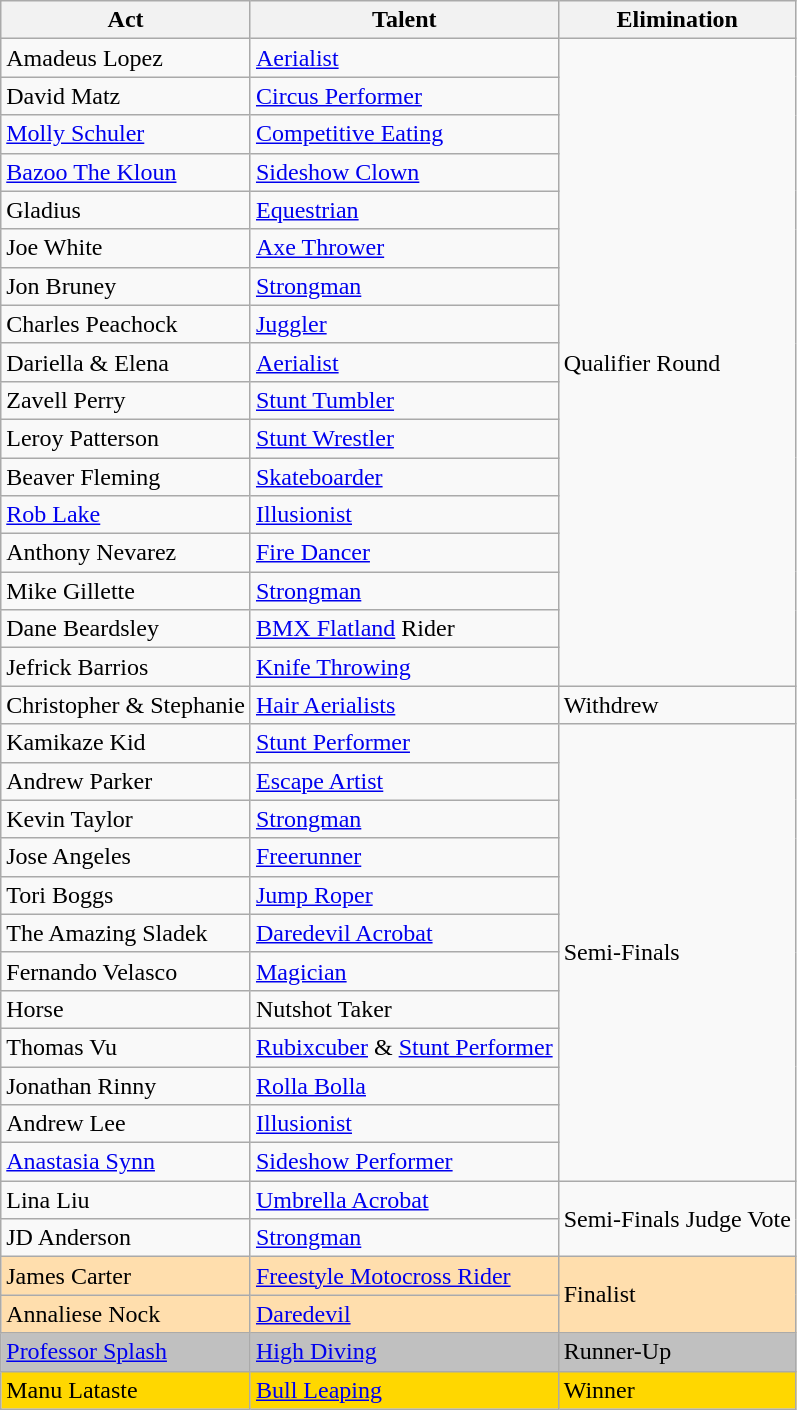<table class="wikitable">
<tr>
<th>Act</th>
<th>Talent</th>
<th>Elimination</th>
</tr>
<tr>
<td>Amadeus Lopez</td>
<td><a href='#'>Aerialist</a></td>
<td rowspan="17">Qualifier Round</td>
</tr>
<tr>
<td>David Matz</td>
<td><a href='#'>Circus Performer</a></td>
</tr>
<tr>
<td><a href='#'>Molly Schuler</a></td>
<td><a href='#'>Competitive Eating</a></td>
</tr>
<tr>
<td><a href='#'>Bazoo The Kloun</a></td>
<td><a href='#'>Sideshow Clown</a></td>
</tr>
<tr>
<td>Gladius</td>
<td><a href='#'>Equestrian</a></td>
</tr>
<tr>
<td>Joe White</td>
<td><a href='#'>Axe Thrower</a></td>
</tr>
<tr>
<td>Jon Bruney</td>
<td><a href='#'>Strongman</a></td>
</tr>
<tr>
<td>Charles Peachock</td>
<td><a href='#'>Juggler</a></td>
</tr>
<tr>
<td>Dariella & Elena</td>
<td><a href='#'>Aerialist</a></td>
</tr>
<tr>
<td>Zavell Perry</td>
<td><a href='#'>Stunt Tumbler</a></td>
</tr>
<tr>
<td>Leroy Patterson</td>
<td><a href='#'>Stunt Wrestler</a></td>
</tr>
<tr>
<td>Beaver Fleming</td>
<td><a href='#'>Skateboarder</a></td>
</tr>
<tr>
<td><a href='#'>Rob Lake</a></td>
<td><a href='#'>Illusionist</a></td>
</tr>
<tr>
<td>Anthony Nevarez</td>
<td><a href='#'>Fire Dancer</a></td>
</tr>
<tr>
<td>Mike Gillette</td>
<td><a href='#'>Strongman</a></td>
</tr>
<tr>
<td>Dane Beardsley</td>
<td><a href='#'>BMX Flatland</a> Rider</td>
</tr>
<tr>
<td>Jefrick Barrios</td>
<td><a href='#'>Knife Throwing</a></td>
</tr>
<tr>
<td>Christopher & Stephanie</td>
<td><a href='#'>Hair Aerialists</a></td>
<td>Withdrew</td>
</tr>
<tr>
<td>Kamikaze Kid</td>
<td><a href='#'>Stunt Performer</a></td>
<td rowspan="12">Semi-Finals</td>
</tr>
<tr>
<td>Andrew Parker</td>
<td><a href='#'>Escape Artist</a></td>
</tr>
<tr>
<td>Kevin Taylor</td>
<td><a href='#'>Strongman</a></td>
</tr>
<tr>
<td>Jose Angeles</td>
<td><a href='#'>Freerunner</a></td>
</tr>
<tr>
<td>Tori Boggs</td>
<td><a href='#'>Jump Roper</a></td>
</tr>
<tr>
<td>The Amazing Sladek</td>
<td><a href='#'>Daredevil Acrobat</a></td>
</tr>
<tr>
<td>Fernando Velasco</td>
<td><a href='#'>Magician</a></td>
</tr>
<tr>
<td>Horse</td>
<td>Nutshot Taker</td>
</tr>
<tr>
<td>Thomas Vu</td>
<td><a href='#'>Rubixcuber</a> & <a href='#'>Stunt Performer</a></td>
</tr>
<tr>
<td>Jonathan Rinny</td>
<td><a href='#'>Rolla Bolla</a></td>
</tr>
<tr>
<td>Andrew Lee</td>
<td><a href='#'>Illusionist</a></td>
</tr>
<tr>
<td><a href='#'>Anastasia Synn</a></td>
<td><a href='#'>Sideshow Performer</a></td>
</tr>
<tr>
<td>Lina Liu</td>
<td><a href='#'>Umbrella Acrobat</a></td>
<td rowspan="2">Semi-Finals Judge Vote</td>
</tr>
<tr>
<td>JD Anderson</td>
<td><a href='#'>Strongman</a></td>
</tr>
<tr style="background:NavajoWhite;"|>
<td>James Carter</td>
<td><a href='#'>Freestyle Motocross Rider</a></td>
<td rowspan="2">Finalist</td>
</tr>
<tr style="background:NavajoWhite;"|>
<td>Annaliese Nock </td>
<td><a href='#'>Daredevil</a></td>
</tr>
<tr style="background:silver;"|>
<td><a href='#'>Professor Splash</a></td>
<td><a href='#'>High Diving</a></td>
<td>Runner-Up</td>
</tr>
<tr style="background:gold;"|>
<td>Manu Lataste</td>
<td><a href='#'>Bull Leaping</a></td>
<td>Winner</td>
</tr>
</table>
